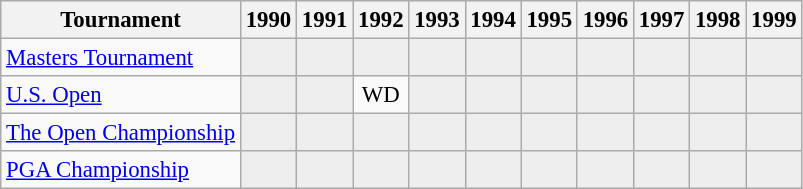<table class="wikitable" style="font-size:95%;text-align:center;">
<tr>
<th>Tournament</th>
<th>1990</th>
<th>1991</th>
<th>1992</th>
<th>1993</th>
<th>1994</th>
<th>1995</th>
<th>1996</th>
<th>1997</th>
<th>1998</th>
<th>1999</th>
</tr>
<tr>
<td align=left><a href='#'>Masters Tournament</a></td>
<td style="background:#eeeeee;"></td>
<td style="background:#eeeeee;"></td>
<td style="background:#eeeeee;"></td>
<td style="background:#eeeeee;"></td>
<td style="background:#eeeeee;"></td>
<td style="background:#eeeeee;"></td>
<td style="background:#eeeeee;"></td>
<td style="background:#eeeeee;"></td>
<td style="background:#eeeeee;"></td>
<td style="background:#eeeeee;"></td>
</tr>
<tr>
<td align=left><a href='#'>U.S. Open</a></td>
<td style="background:#eeeeee;"></td>
<td style="background:#eeeeee;"></td>
<td>WD</td>
<td style="background:#eeeeee;"></td>
<td style="background:#eeeeee;"></td>
<td style="background:#eeeeee;"></td>
<td style="background:#eeeeee;"></td>
<td style="background:#eeeeee;"></td>
<td style="background:#eeeeee;"></td>
<td style="background:#eeeeee;"></td>
</tr>
<tr>
<td align=left><a href='#'>The Open Championship</a></td>
<td style="background:#eeeeee;"></td>
<td style="background:#eeeeee;"></td>
<td style="background:#eeeeee;"></td>
<td style="background:#eeeeee;"></td>
<td style="background:#eeeeee;"></td>
<td style="background:#eeeeee;"></td>
<td style="background:#eeeeee;"></td>
<td style="background:#eeeeee;"></td>
<td style="background:#eeeeee;"></td>
<td style="background:#eeeeee;"></td>
</tr>
<tr>
<td align=left><a href='#'>PGA Championship</a></td>
<td style="background:#eeeeee;"></td>
<td style="background:#eeeeee;"></td>
<td style="background:#eeeeee;"></td>
<td style="background:#eeeeee;"></td>
<td style="background:#eeeeee;"></td>
<td style="background:#eeeeee;"></td>
<td style="background:#eeeeee;"></td>
<td style="background:#eeeeee;"></td>
<td style="background:#eeeeee;"></td>
<td style="background:#eeeeee;"></td>
</tr>
</table>
